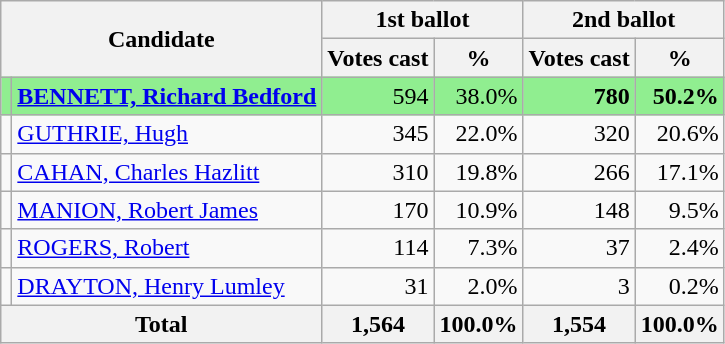<table class="wikitable">
<tr>
<th rowspan="2" colspan="2">Candidate</th>
<th colspan="2">1st ballot</th>
<th colspan="2">2nd ballot</th>
</tr>
<tr>
<th>Votes cast</th>
<th>%</th>
<th>Votes cast</th>
<th>%</th>
</tr>
<tr style="background:lightgreen;">
<td></td>
<td><strong><a href='#'>BENNETT, Richard Bedford</a></strong></td>
<td align="right">594</td>
<td align="right">38.0%</td>
<td align="right"><strong>780</strong></td>
<td align="right"><strong>50.2%</strong></td>
</tr>
<tr>
<td></td>
<td><a href='#'>GUTHRIE, Hugh</a></td>
<td align="right">345</td>
<td align="right">22.0%</td>
<td align="right">320</td>
<td align="right">20.6%</td>
</tr>
<tr>
<td></td>
<td><a href='#'>CAHAN, Charles Hazlitt</a></td>
<td align="right">310</td>
<td align="right">19.8%</td>
<td align="right">266</td>
<td align="right">17.1%</td>
</tr>
<tr>
<td></td>
<td><a href='#'>MANION, Robert James</a></td>
<td align="right">170</td>
<td align="right">10.9%</td>
<td align="right">148</td>
<td align="right">9.5%</td>
</tr>
<tr>
<td></td>
<td><a href='#'>ROGERS, Robert</a></td>
<td align="right">114</td>
<td align="right">7.3%</td>
<td align="right">37</td>
<td align="right">2.4%</td>
</tr>
<tr>
<td></td>
<td><a href='#'>DRAYTON, Henry Lumley</a></td>
<td align="right">31</td>
<td align="right">2.0%</td>
<td align="right">3</td>
<td align="right">0.2%</td>
</tr>
<tr>
<th colspan="2">Total</th>
<th align="right">1,564</th>
<th align="right">100.0%</th>
<th align="right">1,554</th>
<th align="right">100.0%</th>
</tr>
</table>
